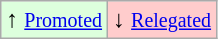<table class="wikitable" align="center">
<tr>
<td style="background:#ddffdd">↑ <small><a href='#'>Promoted</a></small></td>
<td style="background:#ffcccc">↓ <small><a href='#'>Relegated</a></small></td>
</tr>
</table>
